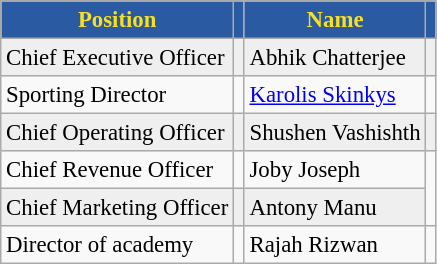<table class="wikitable sortable" style="text-align:center; font-size:95%;">
<tr>
<th style="background:#2A5AA1; color:#FADF20; text-align:center;">Position</th>
<th style="background:#2A5AA1; color:#FADF20; text-align:center;"></th>
<th style="background:#2A5AA1; color:#FADF20; text-align:center;">Name</th>
<th style="background:#2A5AA1; color:#FADF20; text-align:center;"></th>
</tr>
<tr bgcolor="#EFEFEF">
<td style="text-align:left;">Chief Executive Officer</td>
<td style="text-align:left;"></td>
<td style="text-align:left;"> Abhik Chatterjee</td>
<td></td>
</tr>
<tr>
<td style="text-align:left;">Sporting Director</td>
<td style="text-align:left;"></td>
<td style="text-align:left;"> <a href='#'>Karolis Skinkys</a></td>
<td></td>
</tr>
<tr bgcolor="#EFEFEF">
<td style="text-align:left;">Chief Operating Officer</td>
<td style="text-align:left;"></td>
<td style="text-align:left;"> Shushen Vashishth</td>
<td></td>
</tr>
<tr>
<td style="text-align:left;">Chief Revenue Officer</td>
<td style="text-align:left;"></td>
<td style="text-align:left;"> Joby Joseph</td>
<td rowspan="2"></td>
</tr>
<tr bgcolor="#EFEFEF">
<td style="text-align:left;">Chief Marketing Officer</td>
<td style="text-align:left;"></td>
<td style="text-align:left;"> Antony Manu</td>
</tr>
<tr>
<td style="text-align:left;">Director of academy</td>
<td style="text-align:left;"></td>
<td style="text-align:left;"> Rajah Rizwan</td>
<td></td>
</tr>
</table>
